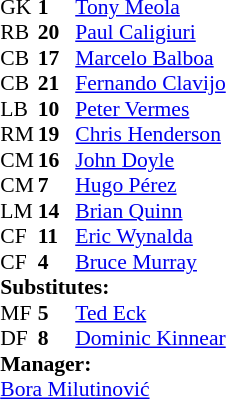<table cellspacing="0" cellpadding="0" style="font-size:90%; margin:0.2em auto;">
<tr>
<th width="25"></th>
<th width="25"></th>
</tr>
<tr>
<td>GK</td>
<td><strong>1</strong></td>
<td><a href='#'>Tony Meola</a></td>
</tr>
<tr>
<td>RB</td>
<td><strong>20</strong></td>
<td><a href='#'>Paul Caligiuri</a></td>
</tr>
<tr>
<td>CB</td>
<td><strong>17</strong></td>
<td><a href='#'>Marcelo Balboa</a></td>
</tr>
<tr>
<td>CB</td>
<td><strong>21</strong></td>
<td><a href='#'>Fernando Clavijo</a></td>
</tr>
<tr>
<td>LB</td>
<td><strong>10</strong></td>
<td><a href='#'>Peter Vermes</a></td>
</tr>
<tr>
<td>RM</td>
<td><strong>19</strong></td>
<td><a href='#'>Chris Henderson</a></td>
</tr>
<tr>
<td>CM</td>
<td><strong>16</strong></td>
<td><a href='#'>John Doyle</a></td>
</tr>
<tr>
<td>CM</td>
<td><strong>7</strong></td>
<td><a href='#'>Hugo Pérez</a></td>
<td></td>
</tr>
<tr>
<td>LM</td>
<td><strong>14</strong></td>
<td><a href='#'>Brian Quinn</a></td>
</tr>
<tr>
<td>CF</td>
<td><strong>11</strong></td>
<td><a href='#'>Eric Wynalda</a></td>
<td></td>
<td></td>
</tr>
<tr>
<td>CF</td>
<td><strong>4</strong></td>
<td><a href='#'>Bruce Murray</a></td>
<td></td>
<td></td>
</tr>
<tr>
<td colspan=3><strong>Substitutes:</strong></td>
</tr>
<tr>
<td>MF</td>
<td><strong>5</strong></td>
<td><a href='#'>Ted Eck</a></td>
<td></td>
<td></td>
</tr>
<tr>
<td>DF</td>
<td><strong>8</strong></td>
<td><a href='#'>Dominic Kinnear</a></td>
<td></td>
<td></td>
</tr>
<tr>
<td colspan=3><strong>Manager:</strong></td>
</tr>
<tr>
<td colspan=4> <a href='#'>Bora Milutinović</a></td>
</tr>
</table>
